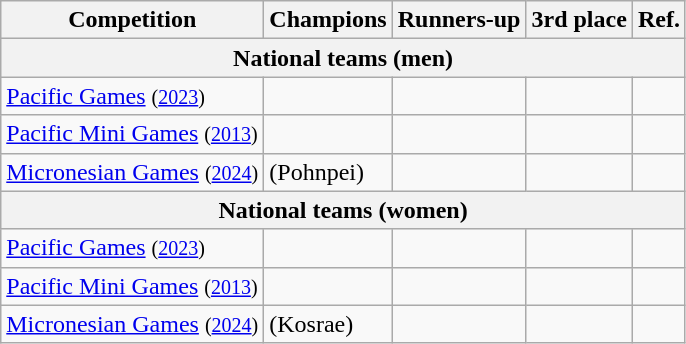<table class="wikitable">
<tr>
<th>Competition</th>
<th>Champions</th>
<th>Runners-up</th>
<th>3rd place</th>
<th>Ref.</th>
</tr>
<tr>
<th colspan=5>National teams (men)</th>
</tr>
<tr>
<td><a href='#'>Pacific Games</a> <small>(<a href='#'>2023</a>)</small></td>
<td></td>
<td></td>
<td></td>
<td align=center></td>
</tr>
<tr>
<td><a href='#'>Pacific Mini Games</a> <small>(<a href='#'>2013</a>)</small></td>
<td></td>
<td></td>
<td></td>
<td align=center></td>
</tr>
<tr>
<td><a href='#'>Micronesian Games</a> <small>(<a href='#'>2024</a>)</small></td>
<td> (Pohnpei)</td>
<td></td>
<td></td>
<td align=center></td>
</tr>
<tr>
<th colspan=5>National teams (women)</th>
</tr>
<tr>
<td><a href='#'>Pacific Games</a> <small>(<a href='#'>2023</a>)</small></td>
<td></td>
<td></td>
<td></td>
<td align=center></td>
</tr>
<tr>
<td><a href='#'>Pacific Mini Games</a> <small>(<a href='#'>2013</a>)</small></td>
<td></td>
<td></td>
<td></td>
<td align=center></td>
</tr>
<tr>
<td><a href='#'>Micronesian Games</a> <small>(<a href='#'>2024</a>)</small></td>
<td> (Kosrae)</td>
<td></td>
<td></td>
<td align=center></td>
</tr>
</table>
